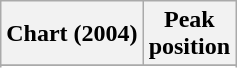<table class="wikitable sortable plainrowheaders" style="text-align:center">
<tr>
<th scope="col">Chart (2004)</th>
<th scope="col">Peak<br> position</th>
</tr>
<tr>
</tr>
<tr>
</tr>
</table>
